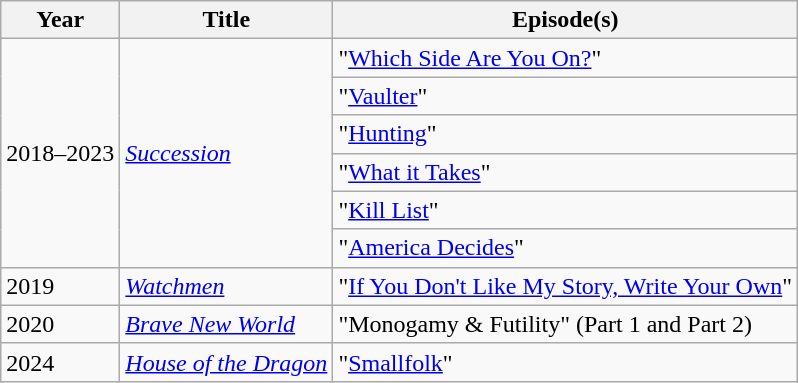<table class="wikitable">
<tr>
<th>Year</th>
<th>Title</th>
<th>Episode(s)</th>
</tr>
<tr>
<td rowspan=6>2018–2023</td>
<td rowspan=6><em><a href='#'>Succession</a></em></td>
<td>"<a href='#'>Which Side Are You On?</a>"</td>
</tr>
<tr>
<td>"<a href='#'>Vaulter</a>"</td>
</tr>
<tr>
<td>"<a href='#'>Hunting</a>"</td>
</tr>
<tr>
<td>"<a href='#'>What it Takes</a>"</td>
</tr>
<tr>
<td>"<a href='#'>Kill List</a>"</td>
</tr>
<tr>
<td>"<a href='#'>America Decides</a>"</td>
</tr>
<tr>
<td>2019</td>
<td><em><a href='#'>Watchmen</a></em></td>
<td>"<a href='#'>If You Don't Like My Story, Write Your Own</a>"</td>
</tr>
<tr>
<td>2020</td>
<td><em><a href='#'>Brave New World</a></em></td>
<td>"Monogamy & Futility" (Part 1 and Part 2)</td>
</tr>
<tr>
<td>2024</td>
<td><em><a href='#'>House of the Dragon</a></em></td>
<td>"<a href='#'>Smallfolk</a>"</td>
</tr>
</table>
